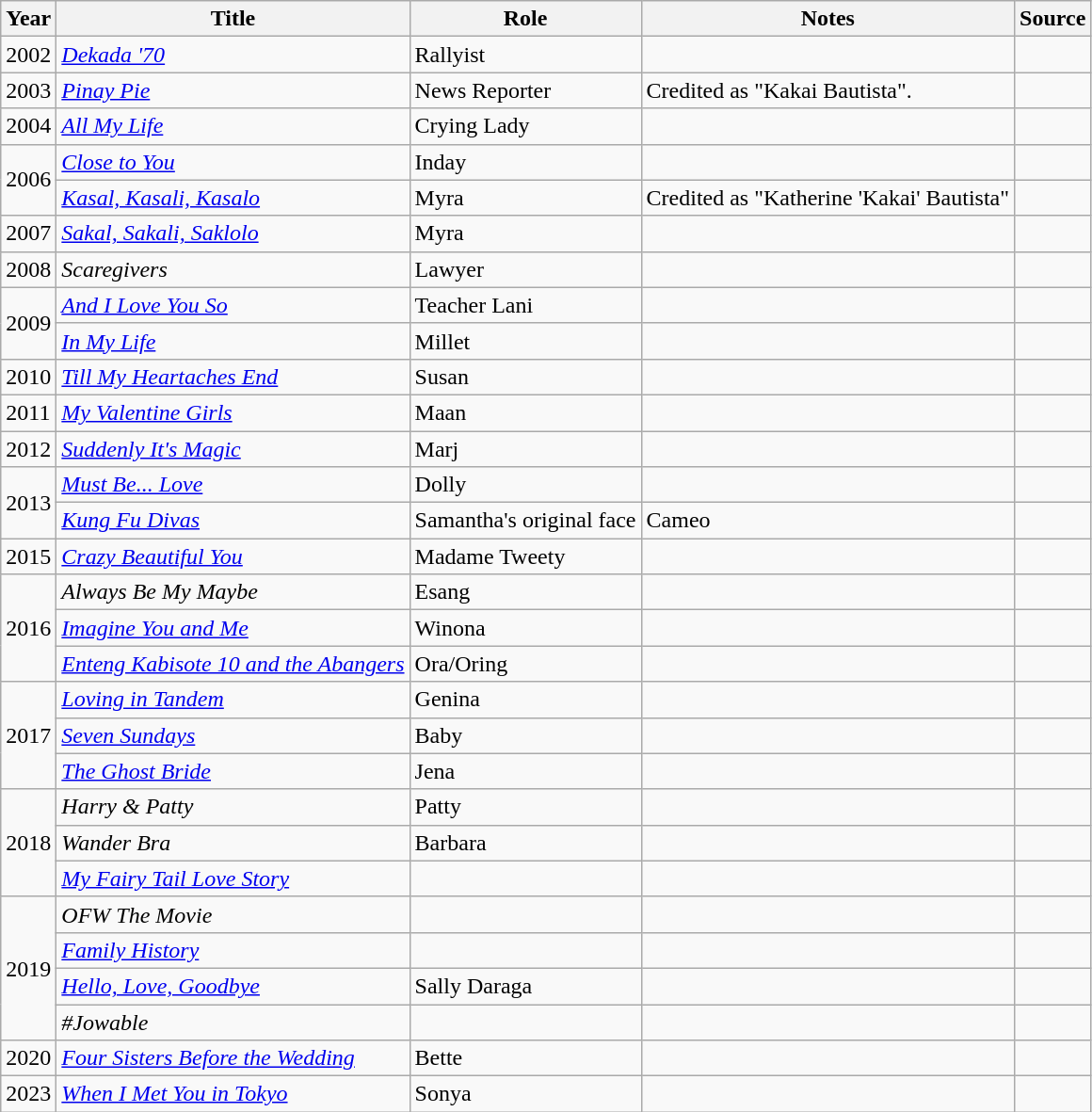<table class="wikitable sortable">
<tr>
<th>Year</th>
<th>Title</th>
<th>Role</th>
<th class="unsortable">Notes</th>
<th class="unsortable">Source</th>
</tr>
<tr>
<td>2002</td>
<td><em><a href='#'>Dekada '70</a></em></td>
<td>Rallyist</td>
<td></td>
<td></td>
</tr>
<tr>
<td>2003</td>
<td><em><a href='#'>Pinay Pie</a></em></td>
<td>News Reporter</td>
<td>Credited as "Kakai Bautista".</td>
<td></td>
</tr>
<tr>
<td>2004</td>
<td><em><a href='#'>All My Life</a></em></td>
<td>Crying Lady</td>
<td></td>
<td></td>
</tr>
<tr>
<td rowspan="2">2006</td>
<td><em><a href='#'>Close to You</a></em></td>
<td>Inday</td>
<td></td>
<td></td>
</tr>
<tr>
<td><em><a href='#'>Kasal, Kasali, Kasalo</a></em></td>
<td>Myra</td>
<td>Credited as "Katherine 'Kakai' Bautista"</td>
<td></td>
</tr>
<tr>
<td>2007</td>
<td><em><a href='#'>Sakal, Sakali, Saklolo</a></em></td>
<td>Myra</td>
<td></td>
<td></td>
</tr>
<tr>
<td>2008</td>
<td><em>Scaregivers</em></td>
<td>Lawyer</td>
<td></td>
<td></td>
</tr>
<tr>
<td rowspan="2">2009</td>
<td><em><a href='#'>And I Love You So</a></em></td>
<td>Teacher Lani</td>
<td></td>
<td></td>
</tr>
<tr>
<td><em><a href='#'>In My Life</a></em></td>
<td>Millet</td>
<td></td>
<td></td>
</tr>
<tr>
<td>2010</td>
<td><em><a href='#'>Till My Heartaches End</a></em></td>
<td>Susan</td>
<td></td>
<td></td>
</tr>
<tr>
<td>2011</td>
<td><em><a href='#'>My Valentine Girls</a></em></td>
<td>Maan</td>
<td></td>
<td></td>
</tr>
<tr>
<td>2012</td>
<td><em><a href='#'>Suddenly It's Magic</a></em></td>
<td>Marj</td>
<td></td>
<td></td>
</tr>
<tr>
<td rowspan="2">2013</td>
<td><em><a href='#'>Must Be... Love</a></em></td>
<td>Dolly</td>
<td></td>
<td></td>
</tr>
<tr>
<td><em><a href='#'>Kung Fu Divas</a></em></td>
<td>Samantha's original face</td>
<td>Cameo</td>
<td></td>
</tr>
<tr>
<td>2015</td>
<td><em><a href='#'>Crazy Beautiful You</a></em></td>
<td>Madame Tweety</td>
<td></td>
<td></td>
</tr>
<tr>
<td rowspan="3">2016</td>
<td><em>Always Be My Maybe</em></td>
<td>Esang</td>
<td></td>
<td></td>
</tr>
<tr>
<td><em><a href='#'>Imagine You and Me</a></em></td>
<td>Winona</td>
<td></td>
<td></td>
</tr>
<tr>
<td><em><a href='#'>Enteng Kabisote 10 and the Abangers</a></em></td>
<td>Ora/Oring</td>
<td></td>
<td></td>
</tr>
<tr>
<td rowspan="3">2017</td>
<td><em><a href='#'>Loving in Tandem</a></em></td>
<td>Genina</td>
<td></td>
<td></td>
</tr>
<tr>
<td><em><a href='#'>Seven Sundays</a></em></td>
<td>Baby</td>
<td></td>
<td></td>
</tr>
<tr>
<td><em><a href='#'>The Ghost Bride</a></em></td>
<td>Jena</td>
<td></td>
<td></td>
</tr>
<tr>
<td rowspan="3">2018</td>
<td><em>Harry & Patty</em></td>
<td>Patty</td>
<td></td>
<td></td>
</tr>
<tr>
<td><em>Wander Bra</em></td>
<td>Barbara</td>
<td></td>
<td></td>
</tr>
<tr>
<td><em><a href='#'>My Fairy Tail Love Story</a></em></td>
<td></td>
<td></td>
<td></td>
</tr>
<tr>
<td rowspan="4">2019</td>
<td><em>OFW The Movie</em></td>
<td></td>
<td></td>
<td></td>
</tr>
<tr>
<td><em><a href='#'>Family History</a></em></td>
<td></td>
<td></td>
<td></td>
</tr>
<tr>
<td><em><a href='#'>Hello, Love, Goodbye</a></em></td>
<td>Sally Daraga</td>
<td></td>
<td></td>
</tr>
<tr>
<td><em>#Jowable</em></td>
<td></td>
<td></td>
<td></td>
</tr>
<tr>
<td>2020</td>
<td><em><a href='#'>Four Sisters Before the Wedding</a></em></td>
<td>Bette</td>
<td></td>
<td></td>
</tr>
<tr>
<td>2023</td>
<td><em><a href='#'>When I Met You in Tokyo</a></em></td>
<td>Sonya</td>
<td></td>
<td></td>
</tr>
</table>
